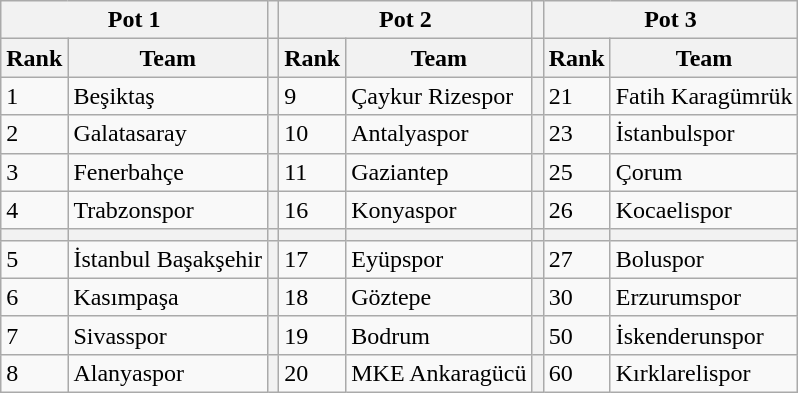<table class="wikitable">
<tr>
<th colspan="2">Pot 1</th>
<th></th>
<th colspan="2">Pot 2</th>
<th></th>
<th colspan="2">Pot 3</th>
</tr>
<tr>
<th>Rank</th>
<th>Team</th>
<th></th>
<th>Rank</th>
<th>Team</th>
<th></th>
<th>Rank</th>
<th>Team</th>
</tr>
<tr>
<td>1</td>
<td>Beşiktaş</td>
<th></th>
<td>9</td>
<td>Çaykur Rizespor</td>
<th></th>
<td>21</td>
<td>Fatih Karagümrük</td>
</tr>
<tr>
<td>2</td>
<td>Galatasaray</td>
<th></th>
<td>10</td>
<td>Antalyaspor</td>
<th></th>
<td>23</td>
<td>İstanbulspor</td>
</tr>
<tr>
<td>3</td>
<td>Fenerbahçe</td>
<th></th>
<td>11</td>
<td>Gaziantep</td>
<th></th>
<td>25</td>
<td>Çorum</td>
</tr>
<tr>
<td>4</td>
<td>Trabzonspor</td>
<th></th>
<td>16</td>
<td>Konyaspor</td>
<th></th>
<td>26</td>
<td>Kocaelispor</td>
</tr>
<tr>
<th></th>
<th></th>
<th></th>
<th></th>
<th></th>
<th></th>
<th></th>
<th></th>
</tr>
<tr>
<td>5</td>
<td>İstanbul Başakşehir</td>
<th></th>
<td>17</td>
<td>Eyüpspor</td>
<th></th>
<td>27</td>
<td>Boluspor</td>
</tr>
<tr>
<td>6</td>
<td>Kasımpaşa</td>
<th></th>
<td>18</td>
<td>Göztepe</td>
<th></th>
<td>30</td>
<td>Erzurumspor</td>
</tr>
<tr>
<td>7</td>
<td>Sivasspor</td>
<th></th>
<td>19</td>
<td>Bodrum</td>
<th></th>
<td>50</td>
<td>İskenderunspor</td>
</tr>
<tr>
<td>8</td>
<td>Alanyaspor</td>
<th></th>
<td>20</td>
<td>MKE Ankaragücü</td>
<th></th>
<td>60</td>
<td>Kırklarelispor</td>
</tr>
</table>
